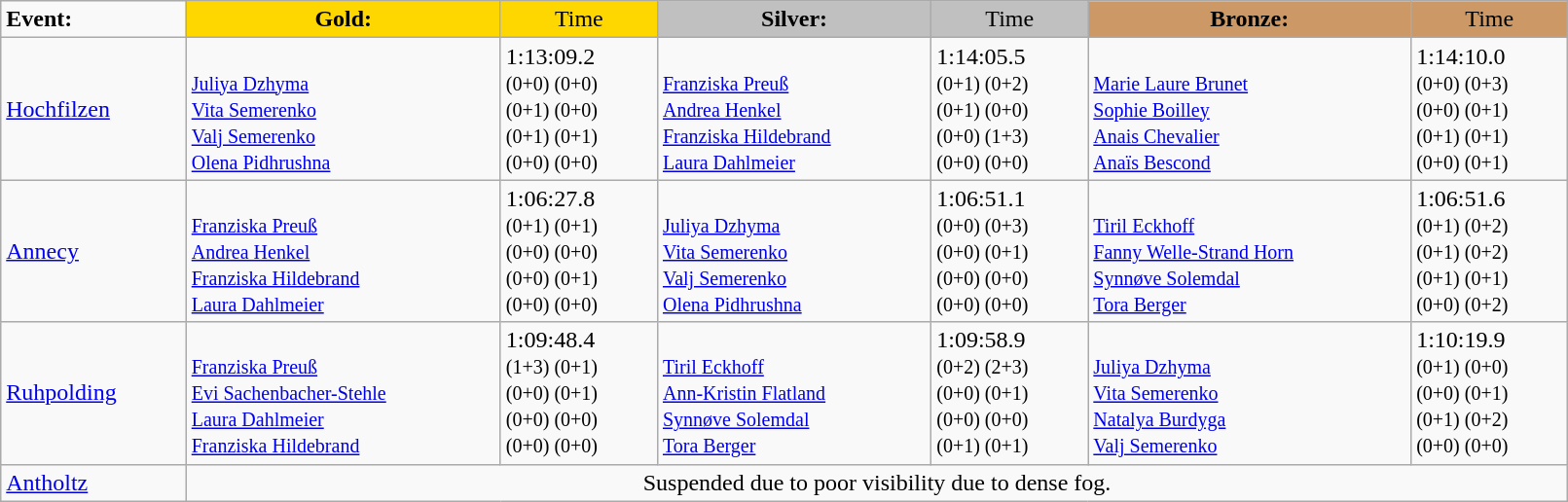<table class="wikitable" width=85%>
<tr>
<td><strong>Event:</strong></td>
<td style="text-align:center;background-color:gold;"><strong>Gold:</strong></td>
<td style="text-align:center;background-color:gold;">Time</td>
<td style="text-align:center;background-color:silver;"><strong>Silver:</strong></td>
<td style="text-align:center;background-color:silver;">Time</td>
<td style="text-align:center;background-color:#CC9966;"><strong>Bronze:</strong></td>
<td style="text-align:center;background-color:#CC9966;">Time</td>
</tr>
<tr>
<td><a href='#'>Hochfilzen</a><br></td>
<td><strong></strong><br><small><a href='#'>Juliya Dzhyma</a><br><a href='#'>Vita Semerenko</a><br><a href='#'>Valj Semerenko</a><br><a href='#'>Olena Pidhrushna</a></small></td>
<td>1:13:09.2<br><small>(0+0) (0+0)<br>(0+1) (0+0)<br>(0+1) (0+1)<br>(0+0) (0+0)</small></td>
<td><br><small><a href='#'>Franziska Preuß</a><br><a href='#'>Andrea Henkel</a><br><a href='#'>Franziska Hildebrand</a><br><a href='#'>Laura Dahlmeier</a></small></td>
<td>1:14:05.5<br><small>(0+1) (0+2)<br>(0+1) (0+0)<br>(0+0) (1+3)<br>(0+0) (0+0)</small></td>
<td><br><small><a href='#'>Marie Laure Brunet</a><br><a href='#'>Sophie Boilley</a><br><a href='#'>Anais Chevalier</a><br><a href='#'>Anaïs Bescond</a></small></td>
<td>1:14:10.0<br><small>(0+0) (0+3)<br>(0+0) (0+1)<br>(0+1) (0+1)<br>(0+0) (0+1)</small></td>
</tr>
<tr>
<td><a href='#'>Annecy</a><br></td>
<td><strong></strong>  <br><small><a href='#'>Franziska Preuß</a><br><a href='#'>Andrea Henkel</a><br><a href='#'>Franziska Hildebrand</a><br><a href='#'>Laura Dahlmeier</a></small></td>
<td>1:06:27.8<br><small>(0+1) (0+1)<br>(0+0) (0+0)<br>(0+0) (0+1)<br>(0+0) (0+0)</small></td>
<td>  <br><small><a href='#'>Juliya Dzhyma</a><br><a href='#'>Vita Semerenko</a><br><a href='#'>Valj Semerenko</a><br><a href='#'>Olena Pidhrushna</a></small></td>
<td>1:06:51.1<br><small>(0+0) (0+3)<br>(0+0) (0+1)<br>(0+0) (0+0)<br>(0+0) (0+0)</small></td>
<td>  <br><small><a href='#'>Tiril Eckhoff</a><br><a href='#'>Fanny Welle-Strand Horn</a><br><a href='#'>Synnøve Solemdal</a><br><a href='#'>Tora Berger</a></small></td>
<td>1:06:51.6<br><small>(0+1) (0+2)<br>(0+1) (0+2)<br>(0+1) (0+1)<br>(0+0) (0+2)</small></td>
</tr>
<tr>
<td><a href='#'>Ruhpolding</a><br></td>
<td>  <br><small><a href='#'>Franziska Preuß</a><br><a href='#'>Evi Sachenbacher-Stehle</a><br><a href='#'>Laura Dahlmeier</a><br><a href='#'>Franziska Hildebrand</a></small></td>
<td>1:09:48.4<br><small>(1+3) (0+1)<br>(0+0) (0+1)<br>(0+0) (0+0)<br>(0+0) (0+0)</small></td>
<td>  <br><small><a href='#'>Tiril Eckhoff</a><br><a href='#'>Ann-Kristin Flatland</a><br><a href='#'>Synnøve Solemdal</a><br><a href='#'>Tora Berger</a></small></td>
<td>1:09:58.9<br><small>(0+2) (2+3)<br>(0+0) (0+1)<br>(0+0) (0+0)<br>(0+1) (0+1)</small></td>
<td>  <br><small><a href='#'>Juliya Dzhyma</a><br><a href='#'>Vita Semerenko</a><br><a href='#'>Natalya Burdyga</a><br><a href='#'>Valj Semerenko</a></small></td>
<td>1:10:19.9<br><small>(0+1) (0+0)<br>(0+0) (0+1)<br>(0+1) (0+2)<br>(0+0) (0+0)</small></td>
</tr>
<tr>
<td><a href='#'>Antholtz</a><br></td>
<td colspan=6 align=center>Suspended due to poor visibility due to dense fog.</td>
</tr>
</table>
